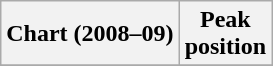<table class="wikitable">
<tr>
<th align="left">Chart (2008–09)</th>
<th style="text-align:center;">Peak<br>position</th>
</tr>
<tr>
</tr>
</table>
